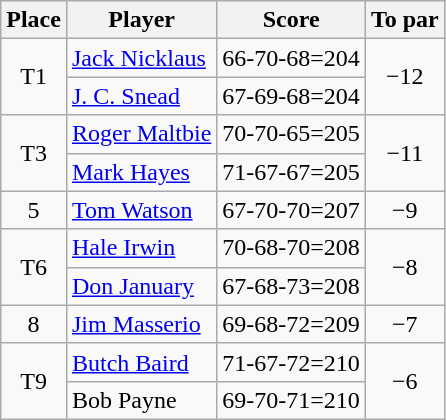<table class="wikitable">
<tr>
<th>Place</th>
<th>Player</th>
<th>Score</th>
<th>To par</th>
</tr>
<tr>
<td rowspan=2 align=center>T1</td>
<td> <a href='#'>Jack Nicklaus</a></td>
<td align=center>66-70-68=204</td>
<td rowspan=2 align=center>−12</td>
</tr>
<tr>
<td> <a href='#'>J. C. Snead</a></td>
<td align=center>67-69-68=204</td>
</tr>
<tr>
<td rowspan=2 align=center>T3</td>
<td> <a href='#'>Roger Maltbie</a></td>
<td align=center>70-70-65=205</td>
<td rowspan=2 align=center>−11</td>
</tr>
<tr>
<td> <a href='#'>Mark Hayes</a></td>
<td align=center>71-67-67=205</td>
</tr>
<tr>
<td align=center>5</td>
<td> <a href='#'>Tom Watson</a></td>
<td align=center>67-70-70=207</td>
<td align=center>−9</td>
</tr>
<tr>
<td rowspan=2 align=center>T6</td>
<td> <a href='#'>Hale Irwin</a></td>
<td align=center>70-68-70=208</td>
<td rowspan=2 align=center>−8</td>
</tr>
<tr>
<td> <a href='#'>Don January</a></td>
<td align=center>67-68-73=208</td>
</tr>
<tr>
<td align=center>8</td>
<td> <a href='#'>Jim Masserio</a></td>
<td align=center>69-68-72=209</td>
<td align=center>−7</td>
</tr>
<tr>
<td rowspan=2 align=center>T9</td>
<td> <a href='#'>Butch Baird</a></td>
<td align=center>71-67-72=210</td>
<td rowspan=2 align=center>−6</td>
</tr>
<tr>
<td> Bob Payne</td>
<td align=center>69-70-71=210</td>
</tr>
</table>
